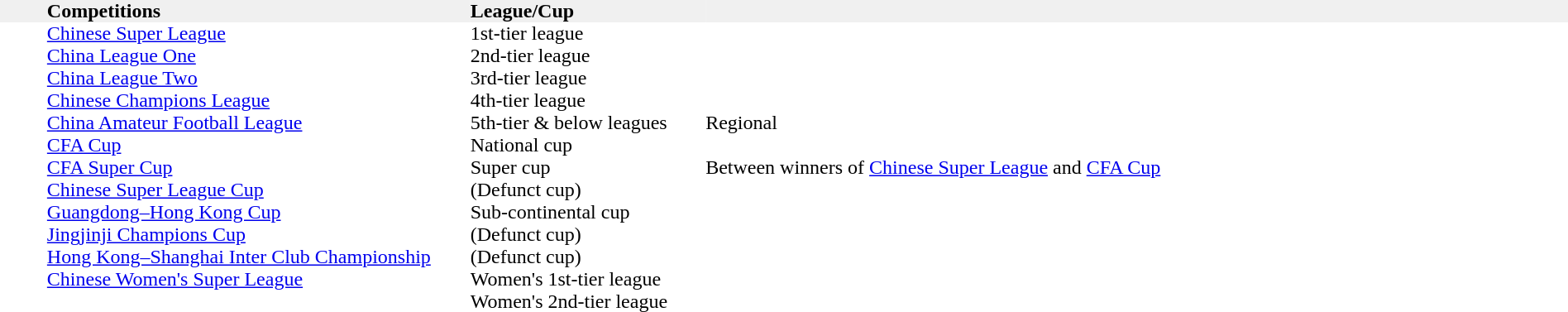<table width="100%" cellspacing="0" cellpadding="0">
<tr bgcolor="F0F0F0">
<th width="3%" align="left"></th>
<th width="27%" align="left">Competitions</th>
<th width="15%" align="left">League/Cup</th>
<th width="55%" align="left"></th>
</tr>
<tr>
<td></td>
<td><a href='#'>Chinese Super League</a></td>
<td>1st-tier league</td>
<td></td>
</tr>
<tr>
<td></td>
<td><a href='#'>China League One</a></td>
<td>2nd-tier league</td>
<td></td>
</tr>
<tr>
<td></td>
<td><a href='#'>China League Two</a></td>
<td>3rd-tier league</td>
<td></td>
</tr>
<tr>
<td></td>
<td><a href='#'>Chinese Champions League</a></td>
<td>4th-tier league</td>
<td></td>
</tr>
<tr>
<td></td>
<td><a href='#'>China Amateur Football League</a></td>
<td>5th-tier & below leagues</td>
<td>Regional</td>
</tr>
<tr>
<td></td>
<td><a href='#'>CFA Cup</a></td>
<td>National cup</td>
<td></td>
</tr>
<tr>
<td></td>
<td><a href='#'>CFA Super Cup</a></td>
<td>Super cup</td>
<td>Between winners of <a href='#'>Chinese Super League</a> and <a href='#'>CFA Cup</a></td>
</tr>
<tr>
<td></td>
<td><a href='#'>Chinese Super League Cup</a></td>
<td>(Defunct cup)</td>
<td></td>
</tr>
<tr>
<td></td>
<td><a href='#'>Guangdong–Hong Kong Cup</a></td>
<td>Sub-continental cup</td>
<td></td>
</tr>
<tr>
<td></td>
<td><a href='#'>Jingjinji Champions Cup</a></td>
<td>(Defunct cup)</td>
<td></td>
</tr>
<tr>
<td></td>
<td><a href='#'>Hong Kong–Shanghai Inter Club Championship</a></td>
<td>(Defunct cup)</td>
<td></td>
</tr>
<tr>
<td></td>
<td><a href='#'>Chinese Women's Super League</a></td>
<td>Women's 1st-tier league</td>
<td></td>
</tr>
<tr>
<td></td>
<td></td>
<td>Women's 2nd-tier league</td>
<td></td>
</tr>
</table>
